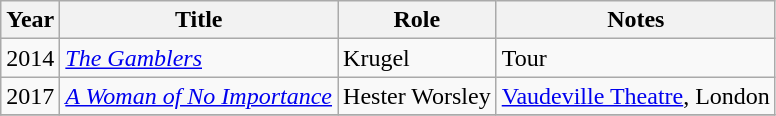<table class="wikitable sortable">
<tr>
<th>Year</th>
<th>Title</th>
<th>Role</th>
<th class="unsortable">Notes</th>
</tr>
<tr>
<td>2014</td>
<td><em><a href='#'>The Gamblers</a></em></td>
<td>Krugel</td>
<td>Tour</td>
</tr>
<tr>
<td>2017</td>
<td><em><a href='#'>A Woman of No Importance</a></em></td>
<td>Hester Worsley</td>
<td><a href='#'>Vaudeville Theatre</a>, London</td>
</tr>
<tr>
</tr>
</table>
